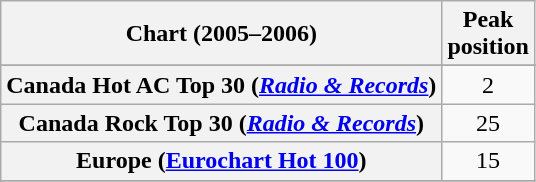<table class="wikitable sortable plainrowheaders" style="text-align:center">
<tr>
<th scope="col">Chart (2005–2006)</th>
<th scope="col">Peak<br>position</th>
</tr>
<tr>
</tr>
<tr>
</tr>
<tr>
<th scope="row">Canada Hot AC Top 30 (<em><a href='#'>Radio & Records</a></em>)</th>
<td>2</td>
</tr>
<tr>
<th scope="row">Canada Rock Top 30 (<em><a href='#'>Radio & Records</a></em>)</th>
<td>25</td>
</tr>
<tr>
<th scope="row">Europe (<a href='#'>Eurochart Hot 100</a>)</th>
<td>15</td>
</tr>
<tr>
</tr>
<tr>
</tr>
<tr>
</tr>
<tr>
</tr>
<tr>
</tr>
<tr>
</tr>
<tr>
</tr>
<tr>
</tr>
<tr>
</tr>
<tr>
</tr>
<tr>
</tr>
<tr>
</tr>
<tr>
</tr>
</table>
